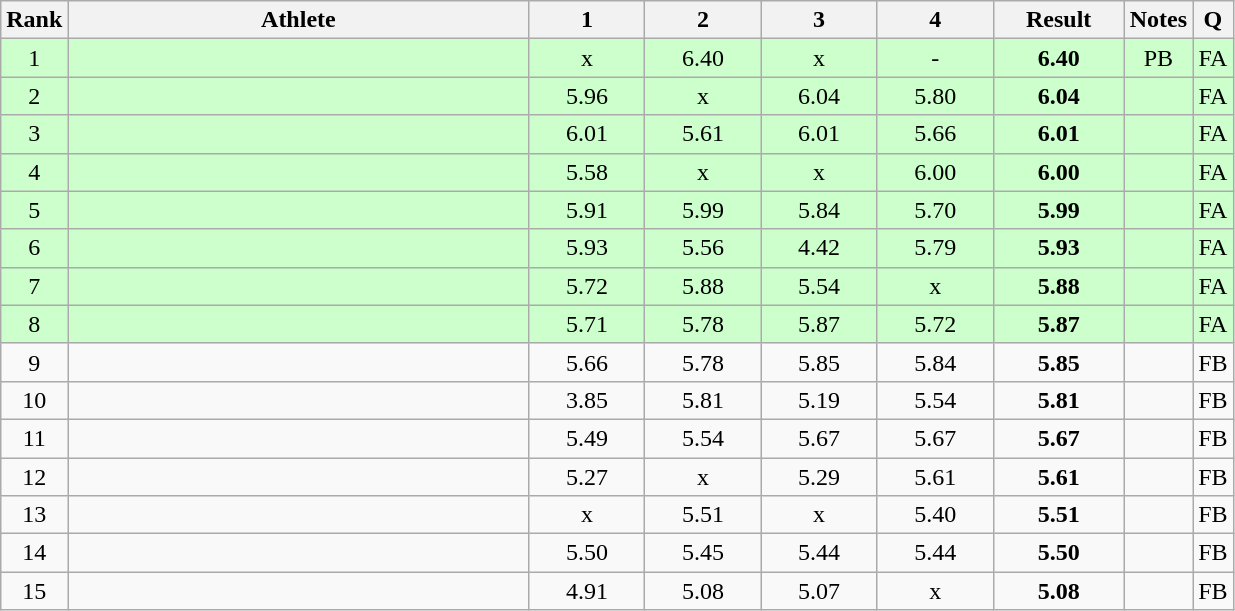<table class="wikitable" style="text-align:center">
<tr>
<th>Rank</th>
<th width=300>Athlete</th>
<th width=70>1</th>
<th width=70>2</th>
<th width=70>3</th>
<th width=70>4</th>
<th width=80>Result</th>
<th>Notes</th>
<th>Q</th>
</tr>
<tr bgcolor=ccffcc>
<td>1</td>
<td align=left></td>
<td>x</td>
<td>6.40</td>
<td>x</td>
<td>-</td>
<td><strong>6.40</strong></td>
<td>PB</td>
<td>FA</td>
</tr>
<tr bgcolor=ccffcc>
<td>2</td>
<td align=left></td>
<td>5.96</td>
<td>x</td>
<td>6.04</td>
<td>5.80</td>
<td><strong>6.04</strong></td>
<td></td>
<td>FA</td>
</tr>
<tr bgcolor=ccffcc>
<td>3</td>
<td align=left></td>
<td>6.01</td>
<td>5.61</td>
<td>6.01</td>
<td>5.66</td>
<td><strong>6.01</strong></td>
<td></td>
<td>FA</td>
</tr>
<tr bgcolor=ccffcc>
<td>4</td>
<td align=left></td>
<td>5.58</td>
<td>x</td>
<td>x</td>
<td>6.00</td>
<td><strong>6.00</strong></td>
<td></td>
<td>FA</td>
</tr>
<tr bgcolor=ccffcc>
<td>5</td>
<td align=left></td>
<td>5.91</td>
<td>5.99</td>
<td>5.84</td>
<td>5.70</td>
<td><strong>5.99</strong></td>
<td></td>
<td>FA</td>
</tr>
<tr bgcolor=ccffcc>
<td>6</td>
<td align=left></td>
<td>5.93</td>
<td>5.56</td>
<td>4.42</td>
<td>5.79</td>
<td><strong>5.93</strong></td>
<td></td>
<td>FA</td>
</tr>
<tr bgcolor=ccffcc>
<td>7</td>
<td align=left></td>
<td>5.72</td>
<td>5.88</td>
<td>5.54</td>
<td>x</td>
<td><strong>5.88</strong></td>
<td></td>
<td>FA</td>
</tr>
<tr bgcolor=ccffcc>
<td>8</td>
<td align=left></td>
<td>5.71</td>
<td>5.78</td>
<td>5.87</td>
<td>5.72</td>
<td><strong>5.87</strong></td>
<td></td>
<td>FA</td>
</tr>
<tr>
<td>9</td>
<td align=left></td>
<td>5.66</td>
<td>5.78</td>
<td>5.85</td>
<td>5.84</td>
<td><strong>5.85</strong></td>
<td></td>
<td>FB</td>
</tr>
<tr>
<td>10</td>
<td align=left></td>
<td>3.85</td>
<td>5.81</td>
<td>5.19</td>
<td>5.54</td>
<td><strong>5.81</strong></td>
<td></td>
<td>FB</td>
</tr>
<tr>
<td>11</td>
<td align=left></td>
<td>5.49</td>
<td>5.54</td>
<td>5.67</td>
<td>5.67</td>
<td><strong>5.67</strong></td>
<td></td>
<td>FB</td>
</tr>
<tr>
<td>12</td>
<td align=left></td>
<td>5.27</td>
<td>x</td>
<td>5.29</td>
<td>5.61</td>
<td><strong>5.61</strong></td>
<td></td>
<td>FB</td>
</tr>
<tr>
<td>13</td>
<td align=left></td>
<td>x</td>
<td>5.51</td>
<td>x</td>
<td>5.40</td>
<td><strong>5.51</strong></td>
<td></td>
<td>FB</td>
</tr>
<tr>
<td>14</td>
<td align=left></td>
<td>5.50</td>
<td>5.45</td>
<td>5.44</td>
<td>5.44</td>
<td><strong>5.50</strong></td>
<td></td>
<td>FB</td>
</tr>
<tr>
<td>15</td>
<td align=left></td>
<td>4.91</td>
<td>5.08</td>
<td>5.07</td>
<td>x</td>
<td><strong>5.08</strong></td>
<td></td>
<td>FB</td>
</tr>
</table>
